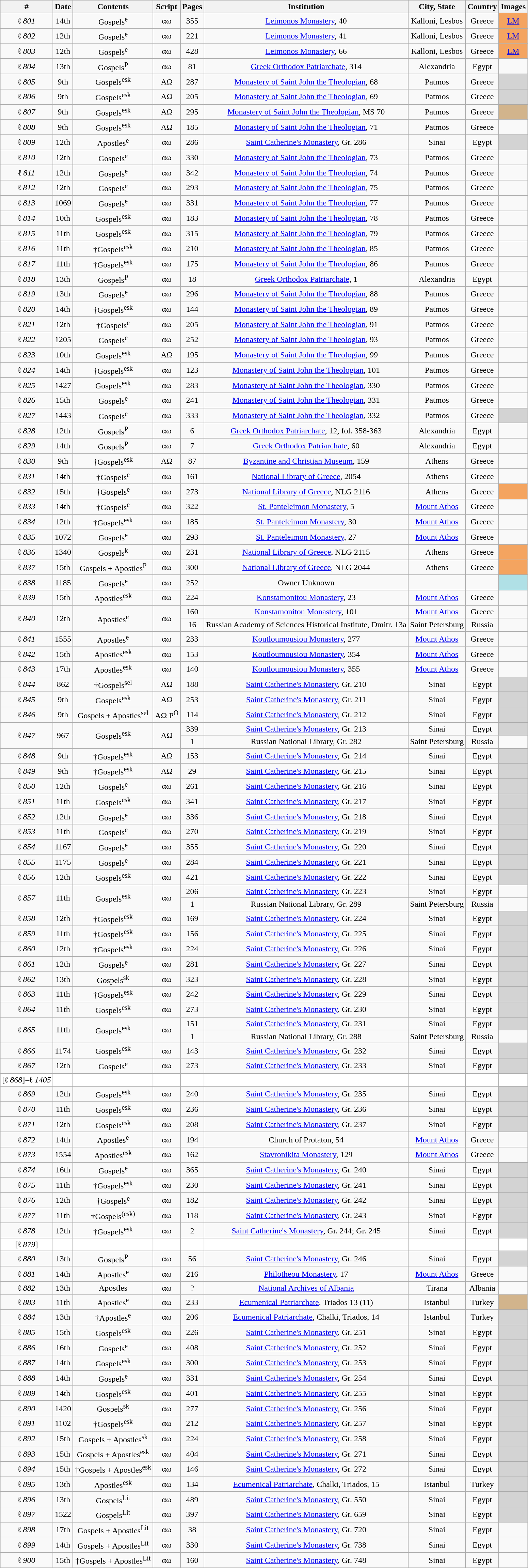<table class="wikitable sortable" style="text-align:center">
<tr>
<th>#</th>
<th>Date</th>
<th>Contents</th>
<th>Script</th>
<th>Pages</th>
<th>Institution</th>
<th>City, State</th>
<th>Country</th>
<th>Images</th>
</tr>
<tr>
<td><strong>ℓ</strong> <em>801</em></td>
<td>14th</td>
<td>Gospels<sup>e</sup></td>
<td>αω</td>
<td>355</td>
<td><a href='#'>Leimonos Monastery</a>, 40</td>
<td>Kalloni, Lesbos</td>
<td>Greece</td>
<td bgcolor="sandybrown"><a href='#'>LM</a></td>
</tr>
<tr>
<td><strong>ℓ</strong> <em>802</em></td>
<td>12th</td>
<td>Gospels<sup>e</sup></td>
<td>αω</td>
<td>221</td>
<td><a href='#'>Leimonos Monastery</a>, 41</td>
<td>Kalloni, Lesbos</td>
<td>Greece</td>
<td bgcolor="sandybrown"><a href='#'>LM</a></td>
</tr>
<tr>
<td><strong>ℓ</strong> <em>803</em></td>
<td>12th</td>
<td>Gospels<sup>e</sup></td>
<td>αω</td>
<td>428</td>
<td><a href='#'>Leimonos Monastery</a>, 66</td>
<td>Kalloni, Lesbos</td>
<td>Greece</td>
<td bgcolor="sandybrown"><a href='#'>LM</a></td>
</tr>
<tr>
<td><strong>ℓ</strong> <em>804</em></td>
<td>13th</td>
<td>Gospels<sup>P</sup></td>
<td>αω</td>
<td>81</td>
<td><a href='#'>Greek Orthodox Patriarchate</a>, 314</td>
<td>Alexandria</td>
<td>Egypt</td>
<td></td>
</tr>
<tr>
<td><strong>ℓ</strong> <em>805</em></td>
<td>9th</td>
<td>Gospels<sup>esk</sup></td>
<td>ΑΩ</td>
<td>287</td>
<td><a href='#'>Monastery of Saint John the Theologian</a>, 68</td>
<td>Patmos</td>
<td>Greece</td>
<td bgcolor="lightgray"></td>
</tr>
<tr>
<td><strong>ℓ</strong> <em>806</em></td>
<td>9th</td>
<td>Gospels<sup>esk</sup></td>
<td>ΑΩ</td>
<td>205</td>
<td><a href='#'>Monastery of Saint John the Theologian</a>, 69</td>
<td>Patmos</td>
<td>Greece</td>
<td bgcolor="lightgray"></td>
</tr>
<tr>
<td><strong>ℓ</strong> <em>807</em></td>
<td>9th</td>
<td>Gospels<sup>esk</sup></td>
<td>ΑΩ</td>
<td>295</td>
<td><a href='#'>Monastery of Saint John the Theologian</a>, MS 70</td>
<td>Patmos</td>
<td>Greece</td>
<td bgcolor="tan"></td>
</tr>
<tr>
<td><strong>ℓ</strong> <em>808</em></td>
<td>9th</td>
<td>Gospels<sup>esk</sup></td>
<td>ΑΩ</td>
<td>185</td>
<td><a href='#'>Monastery of Saint John the Theologian</a>, 71</td>
<td>Patmos</td>
<td>Greece</td>
<td></td>
</tr>
<tr>
<td><strong>ℓ</strong> <em>809</em></td>
<td>12th</td>
<td>Apostles<sup>e</sup></td>
<td>αω</td>
<td>286</td>
<td><a href='#'>Saint Catherine's Monastery</a>, Gr. 286</td>
<td>Sinai</td>
<td>Egypt</td>
<td bgcolor="lightgray"></td>
</tr>
<tr>
<td><strong>ℓ</strong> <em>810</em></td>
<td>12th</td>
<td>Gospels<sup>e</sup></td>
<td>αω</td>
<td>330</td>
<td><a href='#'>Monastery of Saint John the Theologian</a>, 73</td>
<td>Patmos</td>
<td>Greece</td>
<td></td>
</tr>
<tr>
<td><strong>ℓ</strong> <em>811</em></td>
<td>12th</td>
<td>Gospels<sup>e</sup></td>
<td>αω</td>
<td>342</td>
<td><a href='#'>Monastery of Saint John the Theologian</a>, 74</td>
<td>Patmos</td>
<td>Greece</td>
<td></td>
</tr>
<tr>
<td><strong>ℓ</strong> <em>812</em></td>
<td>12th</td>
<td>Gospels<sup>e</sup></td>
<td>αω</td>
<td>293</td>
<td><a href='#'>Monastery of Saint John the Theologian</a>, 75</td>
<td>Patmos</td>
<td>Greece</td>
<td></td>
</tr>
<tr>
<td><strong>ℓ</strong> <em>813</em></td>
<td>1069</td>
<td>Gospels<sup>e</sup></td>
<td>αω</td>
<td>331</td>
<td><a href='#'>Monastery of Saint John the Theologian</a>, 77</td>
<td>Patmos</td>
<td>Greece</td>
<td></td>
</tr>
<tr>
<td><strong>ℓ</strong> <em>814</em></td>
<td>10th</td>
<td>Gospels<sup>esk</sup></td>
<td>αω</td>
<td>183</td>
<td><a href='#'>Monastery of Saint John the Theologian</a>, 78</td>
<td>Patmos</td>
<td>Greece</td>
<td></td>
</tr>
<tr>
<td><strong>ℓ</strong> <em>815</em></td>
<td>11th</td>
<td>Gospels<sup>esk</sup></td>
<td>αω</td>
<td>315</td>
<td><a href='#'>Monastery of Saint John the Theologian</a>, 79</td>
<td>Patmos</td>
<td>Greece</td>
<td></td>
</tr>
<tr>
<td><strong>ℓ</strong> <em>816</em></td>
<td>11th</td>
<td>†Gospels<sup>esk</sup></td>
<td>αω</td>
<td>210</td>
<td><a href='#'>Monastery of Saint John the Theologian</a>, 85</td>
<td>Patmos</td>
<td>Greece</td>
<td></td>
</tr>
<tr>
<td><strong>ℓ</strong> <em>817</em></td>
<td>11th</td>
<td>†Gospels<sup>esk</sup></td>
<td>αω</td>
<td>175</td>
<td><a href='#'>Monastery of Saint John the Theologian</a>, 86</td>
<td>Patmos</td>
<td>Greece</td>
<td></td>
</tr>
<tr>
<td><strong>ℓ</strong> <em>818</em></td>
<td>13th</td>
<td>Gospels<sup>P</sup></td>
<td>αω</td>
<td>18</td>
<td><a href='#'>Greek Orthodox Patriarchate</a>, 1</td>
<td>Alexandria</td>
<td>Egypt</td>
<td></td>
</tr>
<tr>
<td><strong>ℓ</strong> <em>819</em></td>
<td>13th</td>
<td>Gospels<sup>e</sup></td>
<td>αω</td>
<td>296</td>
<td><a href='#'>Monastery of Saint John the Theologian</a>, 88</td>
<td>Patmos</td>
<td>Greece</td>
<td></td>
</tr>
<tr>
<td><strong>ℓ</strong> <em>820</em></td>
<td>14th</td>
<td>†Gospels<sup>esk</sup></td>
<td>αω</td>
<td>144</td>
<td><a href='#'>Monastery of Saint John the Theologian</a>, 89</td>
<td>Patmos</td>
<td>Greece</td>
<td></td>
</tr>
<tr>
<td><strong>ℓ</strong> <em>821</em></td>
<td>12th</td>
<td>†Gospels<sup>e</sup></td>
<td>αω</td>
<td>205</td>
<td><a href='#'>Monastery of Saint John the Theologian</a>, 91</td>
<td>Patmos</td>
<td>Greece</td>
<td></td>
</tr>
<tr>
<td><strong>ℓ</strong> <em>822</em></td>
<td>1205</td>
<td>Gospels<sup>e</sup></td>
<td>αω</td>
<td>252</td>
<td><a href='#'>Monastery of Saint John the Theologian</a>, 93</td>
<td>Patmos</td>
<td>Greece</td>
<td></td>
</tr>
<tr>
<td><strong>ℓ</strong> <em>823</em></td>
<td>10th</td>
<td>Gospels<sup>esk</sup></td>
<td>ΑΩ</td>
<td>195</td>
<td><a href='#'>Monastery of Saint John the Theologian</a>, 99</td>
<td>Patmos</td>
<td>Greece</td>
<td></td>
</tr>
<tr>
<td><strong>ℓ</strong> <em>824</em></td>
<td>14th</td>
<td>†Gospels<sup>esk</sup></td>
<td>αω</td>
<td>123</td>
<td><a href='#'>Monastery of Saint John the Theologian</a>, 101</td>
<td>Patmos</td>
<td>Greece</td>
<td></td>
</tr>
<tr>
<td><strong>ℓ</strong> <em>825</em></td>
<td>1427</td>
<td>Gospels<sup>esk</sup></td>
<td>αω</td>
<td>283</td>
<td><a href='#'>Monastery of Saint John the Theologian</a>, 330</td>
<td>Patmos</td>
<td>Greece</td>
<td></td>
</tr>
<tr>
<td><strong>ℓ</strong> <em>826</em></td>
<td>15th</td>
<td>Gospels<sup>e</sup></td>
<td>αω</td>
<td>241</td>
<td><a href='#'>Monastery of Saint John the Theologian</a>, 331</td>
<td>Patmos</td>
<td>Greece</td>
<td></td>
</tr>
<tr>
<td><strong>ℓ</strong> <em>827</em></td>
<td>1443</td>
<td>Gospels<sup>e</sup></td>
<td>αω</td>
<td>333</td>
<td><a href='#'>Monastery of Saint John the Theologian</a>, 332</td>
<td>Patmos</td>
<td>Greece</td>
<td bgcolor="lightgray"></td>
</tr>
<tr>
<td><strong>ℓ</strong> <em>828</em></td>
<td>12th</td>
<td>Gospels<sup>P</sup></td>
<td>αω</td>
<td>6</td>
<td><a href='#'>Greek Orthodox Patriarchate</a>, 12, fol. 358-363</td>
<td>Alexandria</td>
<td>Egypt</td>
<td></td>
</tr>
<tr>
<td><strong>ℓ</strong> <em>829</em></td>
<td>14th</td>
<td>Gospels<sup>P</sup></td>
<td>αω</td>
<td>7</td>
<td><a href='#'>Greek Orthodox Patriarchate</a>, 60</td>
<td>Alexandria</td>
<td>Egypt</td>
<td></td>
</tr>
<tr>
<td><strong>ℓ</strong> <em>830</em></td>
<td>9th</td>
<td>†Gospels<sup>esk</sup></td>
<td>ΑΩ</td>
<td>87</td>
<td><a href='#'>Byzantine and Christian Museum</a>, 159</td>
<td>Athens</td>
<td>Greece</td>
<td></td>
</tr>
<tr>
<td><strong>ℓ</strong> <em>831</em></td>
<td>14th</td>
<td>†Gospels<sup>e</sup></td>
<td>αω</td>
<td>161</td>
<td><a href='#'>National Library of Greece</a>, 2054</td>
<td>Athens</td>
<td>Greece</td>
<td></td>
</tr>
<tr>
<td><strong>ℓ</strong> <em>832</em></td>
<td>15th</td>
<td>†Gospels<sup>e</sup></td>
<td>αω</td>
<td>273</td>
<td><a href='#'>National Library of Greece</a>, NLG 2116</td>
<td>Athens</td>
<td>Greece</td>
<td bgcolor="sandybrown"></td>
</tr>
<tr>
<td><strong>ℓ</strong> <em>833</em></td>
<td>14th</td>
<td>†Gospels<sup>e</sup></td>
<td>αω</td>
<td>322</td>
<td><a href='#'>St. Panteleimon Monastery</a>, 5</td>
<td><a href='#'>Mount Athos</a></td>
<td>Greece</td>
<td></td>
</tr>
<tr>
<td><strong>ℓ</strong> <em>834</em></td>
<td>12th</td>
<td>†Gospels<sup>esk</sup></td>
<td>αω</td>
<td>185</td>
<td><a href='#'>St. Panteleimon Monastery</a>, 30</td>
<td><a href='#'>Mount Athos</a></td>
<td>Greece</td>
<td></td>
</tr>
<tr>
<td><strong>ℓ</strong> <em>835</em></td>
<td>1072</td>
<td>Gospels<sup>e</sup></td>
<td>αω</td>
<td>293</td>
<td><a href='#'>St. Panteleimon Monastery</a>, 27</td>
<td><a href='#'>Mount Athos</a></td>
<td>Greece</td>
<td></td>
</tr>
<tr>
<td><strong>ℓ</strong> <em>836</em></td>
<td>1340</td>
<td>Gospels<sup>k</sup></td>
<td>αω</td>
<td>231</td>
<td><a href='#'>National Library of Greece</a>, NLG 2115</td>
<td>Athens</td>
<td>Greece</td>
<td bgcolor="sandybrown"></td>
</tr>
<tr>
<td><strong>ℓ</strong> <em>837</em></td>
<td>15th</td>
<td>Gospels + Apostles<sup>P</sup></td>
<td>αω</td>
<td>300</td>
<td><a href='#'>National Library of Greece</a>, NLG 2044</td>
<td>Athens</td>
<td>Greece</td>
<td bgcolor="sandybrown"></td>
</tr>
<tr>
<td><strong>ℓ</strong> <em>838</em></td>
<td>1185</td>
<td>Gospels<sup>e</sup></td>
<td>αω</td>
<td>252</td>
<td>Owner Unknown</td>
<td></td>
<td></td>
<td bgcolor="powderblue"></td>
</tr>
<tr>
<td><strong>ℓ</strong> <em>839</em></td>
<td>15th</td>
<td>Apostles<sup>esk</sup></td>
<td>αω</td>
<td>224</td>
<td><a href='#'>Konstamonitou Monastery</a>, 23</td>
<td><a href='#'>Mount Athos</a></td>
<td>Greece</td>
<td></td>
</tr>
<tr>
<td rowspan=2><strong>ℓ</strong> <em>840</em></td>
<td rowspan=2>12th</td>
<td rowspan=2>Apostles<sup>e</sup></td>
<td rowspan=2>αω</td>
<td>160</td>
<td><a href='#'>Konstamonitou Monastery</a>, 101</td>
<td><a href='#'>Mount Athos</a></td>
<td>Greece</td>
<td></td>
</tr>
<tr>
<td>16</td>
<td>Russian Academy of Sciences Historical Institute, Dmitr. 13a</td>
<td>Saint Petersburg</td>
<td>Russia</td>
<td></td>
</tr>
<tr>
<td><strong>ℓ</strong> <em>841</em></td>
<td>1555</td>
<td>Apostles<sup>e</sup></td>
<td>αω</td>
<td>233</td>
<td><a href='#'>Koutloumousiou Monastery</a>, 277</td>
<td><a href='#'>Mount Athos</a></td>
<td>Greece</td>
<td></td>
</tr>
<tr>
<td><strong>ℓ</strong> <em>842</em></td>
<td>15th</td>
<td>Apostles<sup>esk</sup></td>
<td>αω</td>
<td>153</td>
<td><a href='#'>Koutloumousiou Monastery</a>, 354</td>
<td><a href='#'>Mount Athos</a></td>
<td>Greece</td>
<td></td>
</tr>
<tr>
<td><strong>ℓ</strong> <em>843</em></td>
<td>17th</td>
<td>Apostles<sup>esk</sup></td>
<td>αω</td>
<td>140</td>
<td><a href='#'>Koutloumousiou Monastery</a>, 355</td>
<td><a href='#'>Mount Athos</a></td>
<td>Greece</td>
<td></td>
</tr>
<tr>
<td><strong>ℓ</strong> <em>844</em></td>
<td>862</td>
<td>†Gospels<sup>sel</sup></td>
<td>ΑΩ</td>
<td>188</td>
<td><a href='#'>Saint Catherine's Monastery</a>, Gr. 210</td>
<td>Sinai</td>
<td>Egypt</td>
<td bgcolor="lightgray"></td>
</tr>
<tr>
<td><strong>ℓ</strong> <em>845</em></td>
<td>9th</td>
<td>Gospels<sup>esk</sup></td>
<td>ΑΩ</td>
<td>253</td>
<td><a href='#'>Saint Catherine's Monastery</a>, Gr. 211</td>
<td>Sinai</td>
<td>Egypt</td>
<td bgcolor="lightgray"></td>
</tr>
<tr>
<td><strong>ℓ</strong> <em>846</em></td>
<td>9th</td>
<td>Gospels + Apostles<sup>sel</sup></td>
<td>ΑΩ P<sup>O</sup></td>
<td>114</td>
<td><a href='#'>Saint Catherine's Monastery</a>, Gr. 212</td>
<td>Sinai</td>
<td>Egypt</td>
<td bgcolor="lightgray"></td>
</tr>
<tr>
<td rowspan=2><strong>ℓ</strong> <em>847</em></td>
<td rowspan=2>967</td>
<td rowspan=2>Gospels<sup>esk</sup></td>
<td rowspan=2>ΑΩ</td>
<td>339</td>
<td><a href='#'>Saint Catherine's Monastery</a>, Gr. 213</td>
<td>Sinai</td>
<td>Egypt</td>
<td bgcolor="lightgray"></td>
</tr>
<tr>
<td>1</td>
<td>Russian National Library, Gr. 282</td>
<td>Saint Petersburg</td>
<td>Russia</td>
<td></td>
</tr>
<tr>
<td><strong>ℓ</strong> <em>848</em></td>
<td>9th</td>
<td>†Gospels<sup>esk</sup></td>
<td>ΑΩ</td>
<td>153</td>
<td><a href='#'>Saint Catherine's Monastery</a>, Gr. 214</td>
<td>Sinai</td>
<td>Egypt</td>
<td bgcolor="lightgray"></td>
</tr>
<tr>
<td><strong>ℓ</strong> <em>849</em></td>
<td>9th</td>
<td>†Gospels<sup>esk</sup></td>
<td>ΑΩ</td>
<td>29</td>
<td><a href='#'>Saint Catherine's Monastery</a>, Gr. 215</td>
<td>Sinai</td>
<td>Egypt</td>
<td bgcolor="lightgray"></td>
</tr>
<tr>
<td><strong>ℓ</strong> <em>850</em></td>
<td>12th</td>
<td>Gospels<sup>e</sup></td>
<td>αω</td>
<td>261</td>
<td><a href='#'>Saint Catherine's Monastery</a>, Gr. 216</td>
<td>Sinai</td>
<td>Egypt</td>
<td bgcolor="lightgray"></td>
</tr>
<tr>
<td><strong>ℓ</strong> <em>851</em></td>
<td>11th</td>
<td>Gospels<sup>esk</sup></td>
<td>αω</td>
<td>341</td>
<td><a href='#'>Saint Catherine's Monastery</a>, Gr. 217</td>
<td>Sinai</td>
<td>Egypt</td>
<td bgcolor="lightgray"></td>
</tr>
<tr>
<td><strong>ℓ</strong> <em>852</em></td>
<td>12th</td>
<td>Gospels<sup>e</sup></td>
<td>αω</td>
<td>336</td>
<td><a href='#'>Saint Catherine's Monastery</a>, Gr. 218</td>
<td>Sinai</td>
<td>Egypt</td>
<td bgcolor="lightgray"></td>
</tr>
<tr>
<td><strong>ℓ</strong> <em>853</em></td>
<td>11th</td>
<td>Gospels<sup>e</sup></td>
<td>αω</td>
<td>270</td>
<td><a href='#'>Saint Catherine's Monastery</a>, Gr. 219</td>
<td>Sinai</td>
<td>Egypt</td>
<td bgcolor="lightgray"></td>
</tr>
<tr>
<td><strong>ℓ</strong> <em>854</em></td>
<td>1167</td>
<td>Gospels<sup>e</sup></td>
<td>αω</td>
<td>355</td>
<td><a href='#'>Saint Catherine's Monastery</a>, Gr. 220</td>
<td>Sinai</td>
<td>Egypt</td>
<td bgcolor="lightgray"></td>
</tr>
<tr>
<td><strong>ℓ</strong> <em>855</em></td>
<td>1175</td>
<td>Gospels<sup>e</sup></td>
<td>αω</td>
<td>284</td>
<td><a href='#'>Saint Catherine's Monastery</a>, Gr. 221</td>
<td>Sinai</td>
<td>Egypt</td>
<td bgcolor="lightgray"></td>
</tr>
<tr>
<td><strong>ℓ</strong> <em>856</em></td>
<td>12th</td>
<td>Gospels<sup>esk</sup></td>
<td>αω</td>
<td>421</td>
<td><a href='#'>Saint Catherine's Monastery</a>, Gr. 222</td>
<td>Sinai</td>
<td>Egypt</td>
<td bgcolor="lightgray"></td>
</tr>
<tr>
<td rowspan=2><strong>ℓ</strong> <em>857</em></td>
<td rowspan=2>11th</td>
<td rowspan=2>Gospels<sup>esk</sup></td>
<td rowspan=2>αω</td>
<td>206</td>
<td><a href='#'>Saint Catherine's Monastery</a>, Gr. 223</td>
<td>Sinai</td>
<td>Egypt</td>
<td></td>
</tr>
<tr>
<td>1</td>
<td>Russian National Library, Gr. 289</td>
<td>Saint Petersburg</td>
<td>Russia</td>
<td></td>
</tr>
<tr>
<td><strong>ℓ</strong> <em>858</em></td>
<td>12th</td>
<td>†Gospels<sup>esk</sup></td>
<td>αω</td>
<td>169</td>
<td><a href='#'>Saint Catherine's Monastery</a>, Gr. 224</td>
<td>Sinai</td>
<td>Egypt</td>
<td bgcolor="lightgray"></td>
</tr>
<tr>
<td><strong>ℓ</strong> <em>859</em></td>
<td>11th</td>
<td>†Gospels<sup>esk</sup></td>
<td>αω</td>
<td>156</td>
<td><a href='#'>Saint Catherine's Monastery</a>, Gr. 225</td>
<td>Sinai</td>
<td>Egypt</td>
<td bgcolor="lightgray"></td>
</tr>
<tr>
<td><strong>ℓ</strong> <em>860</em></td>
<td>12th</td>
<td>†Gospels<sup>esk</sup></td>
<td>αω</td>
<td>224</td>
<td><a href='#'>Saint Catherine's Monastery</a>, Gr. 226</td>
<td>Sinai</td>
<td>Egypt</td>
<td bgcolor="lightgray"></td>
</tr>
<tr>
<td><strong>ℓ</strong> <em>861</em></td>
<td>12th</td>
<td>Gospels<sup>e</sup></td>
<td>αω</td>
<td>281</td>
<td><a href='#'>Saint Catherine's Monastery</a>, Gr. 227</td>
<td>Sinai</td>
<td>Egypt</td>
<td bgcolor="lightgray"></td>
</tr>
<tr>
<td><strong>ℓ</strong> <em>862</em></td>
<td>13th</td>
<td>Gospels<sup>sk</sup></td>
<td>αω</td>
<td>323</td>
<td><a href='#'>Saint Catherine's Monastery</a>, Gr. 228</td>
<td>Sinai</td>
<td>Egypt</td>
<td bgcolor="lightgray"></td>
</tr>
<tr>
<td><strong>ℓ</strong> <em>863</em></td>
<td>11th</td>
<td>†Gospels<sup>esk</sup></td>
<td>αω</td>
<td>242</td>
<td><a href='#'>Saint Catherine's Monastery</a>, Gr. 229</td>
<td>Sinai</td>
<td>Egypt</td>
<td bgcolor="lightgray"></td>
</tr>
<tr>
<td><strong>ℓ</strong> <em>864</em></td>
<td>11th</td>
<td>Gospels<sup>esk</sup></td>
<td>αω</td>
<td>273</td>
<td><a href='#'>Saint Catherine's Monastery</a>, Gr. 230</td>
<td>Sinai</td>
<td>Egypt</td>
<td bgcolor="lightgray"></td>
</tr>
<tr>
<td rowspan=2><strong>ℓ</strong> <em>865</em></td>
<td rowspan=2>11th</td>
<td rowspan=2>Gospels<sup>esk</sup></td>
<td rowspan=2>αω</td>
<td>151</td>
<td><a href='#'>Saint Catherine's Monastery</a>, Gr. 231</td>
<td>Sinai</td>
<td>Egypt</td>
<td bgcolor="lightgray"></td>
</tr>
<tr>
<td>1</td>
<td>Russian National Library, Gr. 288</td>
<td>Saint Petersburg</td>
<td>Russia</td>
<td></td>
</tr>
<tr>
<td><strong>ℓ</strong> <em>866</em></td>
<td>1174</td>
<td>Gospels<sup>esk</sup></td>
<td>αω</td>
<td>143</td>
<td><a href='#'>Saint Catherine's Monastery</a>, Gr. 232</td>
<td>Sinai</td>
<td>Egypt</td>
<td bgcolor="lightgray"></td>
</tr>
<tr>
<td><strong>ℓ</strong> <em>867</em></td>
<td>12th</td>
<td>Gospels<sup>e</sup></td>
<td>αω</td>
<td>273</td>
<td><a href='#'>Saint Catherine's Monastery</a>, Gr. 233</td>
<td>Sinai</td>
<td>Egypt</td>
<td bgcolor="lightgray"></td>
</tr>
<tr bgcolor="white">
<td>[<strong>ℓ</strong> <em>868</em>]=<strong>ℓ</strong> <em>1405</em></td>
<td></td>
<td></td>
<td></td>
<td></td>
<td></td>
<td></td>
<td></td>
<td></td>
</tr>
<tr>
<td><strong>ℓ</strong> <em>869</em></td>
<td>12th</td>
<td>Gospels<sup>esk</sup></td>
<td>αω</td>
<td>240</td>
<td><a href='#'>Saint Catherine's Monastery</a>, Gr. 235</td>
<td>Sinai</td>
<td>Egypt</td>
<td bgcolor="lightgray"></td>
</tr>
<tr>
<td><strong>ℓ</strong> <em>870</em></td>
<td>11th</td>
<td>Gospels<sup>esk</sup></td>
<td>αω</td>
<td>236</td>
<td><a href='#'>Saint Catherine's Monastery</a>, Gr. 236</td>
<td>Sinai</td>
<td>Egypt</td>
<td bgcolor="lightgray"></td>
</tr>
<tr>
<td><strong>ℓ</strong> <em>871</em></td>
<td>12th</td>
<td>Gospels<sup>esk</sup></td>
<td>αω</td>
<td>208</td>
<td><a href='#'>Saint Catherine's Monastery</a>, Gr. 237</td>
<td>Sinai</td>
<td>Egypt</td>
<td bgcolor="lightgray"></td>
</tr>
<tr>
<td><strong>ℓ</strong> <em>872</em></td>
<td>14th</td>
<td>Apostles<sup>e</sup></td>
<td>αω</td>
<td>194</td>
<td>Church of Protaton, 54</td>
<td><a href='#'>Mount Athos</a></td>
<td>Greece</td>
<td></td>
</tr>
<tr>
<td><strong>ℓ</strong> <em>873</em></td>
<td>1554</td>
<td>Apostles<sup>esk</sup></td>
<td>αω</td>
<td>162</td>
<td><a href='#'> Stavronikita Monastery</a>, 129</td>
<td><a href='#'>Mount Athos</a></td>
<td>Greece</td>
<td></td>
</tr>
<tr>
<td><strong>ℓ</strong> <em>874</em></td>
<td>16th</td>
<td>Gospels<sup>e</sup></td>
<td>αω</td>
<td>365</td>
<td><a href='#'>Saint Catherine's Monastery</a>, Gr. 240</td>
<td>Sinai</td>
<td>Egypt</td>
<td bgcolor="lightgray"></td>
</tr>
<tr>
<td><strong>ℓ</strong> <em>875</em></td>
<td>11th</td>
<td>†Gospels<sup>esk</sup></td>
<td>αω</td>
<td>230</td>
<td><a href='#'>Saint Catherine's Monastery</a>, Gr. 241</td>
<td>Sinai</td>
<td>Egypt</td>
<td bgcolor="lightgray"></td>
</tr>
<tr>
<td><strong>ℓ</strong> <em>876</em></td>
<td>12th</td>
<td>†Gospels<sup>e</sup></td>
<td>αω</td>
<td>182</td>
<td><a href='#'>Saint Catherine's Monastery</a>, Gr. 242</td>
<td>Sinai</td>
<td>Egypt</td>
<td bgcolor="lightgray"></td>
</tr>
<tr>
<td><strong>ℓ</strong> <em>877</em></td>
<td>11th</td>
<td>†Gospels<sup>(esk)</sup></td>
<td>αω</td>
<td>118</td>
<td><a href='#'>Saint Catherine's Monastery</a>, Gr. 243</td>
<td>Sinai</td>
<td>Egypt</td>
<td bgcolor="lightgray"></td>
</tr>
<tr>
<td><strong>ℓ</strong> <em>878</em></td>
<td>12th</td>
<td>†Gospels<sup>esk</sup></td>
<td>αω</td>
<td>2</td>
<td><a href='#'>Saint Catherine's Monastery</a>, Gr. 244; Gr. 245</td>
<td>Sinai</td>
<td>Egypt</td>
<td bgcolor="lightgray"></td>
</tr>
<tr bgcolor='white'|>
<td>[<strong>ℓ</strong> <em>879</em>]</td>
<td></td>
<td></td>
<td></td>
<td></td>
<td></td>
<td></td>
<td></td>
<td></td>
</tr>
<tr>
<td><strong>ℓ</strong> <em>880</em></td>
<td>13th</td>
<td>Gospels<sup>P</sup></td>
<td>αω</td>
<td>56</td>
<td><a href='#'>Saint Catherine's Monastery</a>, Gr. 246</td>
<td>Sinai</td>
<td>Egypt</td>
<td bgcolor="lightgray"></td>
</tr>
<tr>
<td><strong>ℓ</strong> <em>881</em></td>
<td>14th</td>
<td>Apostles<sup>e</sup></td>
<td>αω</td>
<td>216</td>
<td><a href='#'>Philotheou Monastery</a>, 17</td>
<td><a href='#'>Mount Athos</a></td>
<td>Greece</td>
<td></td>
</tr>
<tr>
<td><strong>ℓ</strong> <em>882</em></td>
<td>13th</td>
<td>Apostles</td>
<td>αω</td>
<td>?</td>
<td><a href='#'>National Archives of Albania</a></td>
<td>Tirana</td>
<td>Albania</td>
<td></td>
</tr>
<tr>
<td><strong>ℓ</strong> <em>883</em></td>
<td>11th</td>
<td>Apostles<sup>e</sup></td>
<td>αω</td>
<td>233</td>
<td><a href='#'>Ecumenical Patriarchate</a>, Triados 13 (11)</td>
<td>Istanbul</td>
<td>Turkey</td>
<td bgcolor="tan"></td>
</tr>
<tr>
<td><strong>ℓ</strong> <em>884</em></td>
<td>13th</td>
<td>†Apostles<sup>e</sup></td>
<td>αω</td>
<td>206</td>
<td><a href='#'>Ecumenical Patriarchate</a>, Chalki, Triados, 14</td>
<td>Istanbul</td>
<td>Turkey</td>
<td bgcolor="lightgray"></td>
</tr>
<tr>
<td><strong>ℓ</strong> <em>885</em></td>
<td>15th</td>
<td>Gospels<sup>esk</sup></td>
<td>αω</td>
<td>226</td>
<td><a href='#'>Saint Catherine's Monastery</a>, Gr. 251</td>
<td>Sinai</td>
<td>Egypt</td>
<td bgcolor="lightgray"></td>
</tr>
<tr>
<td><strong>ℓ</strong> <em>886</em></td>
<td>16th</td>
<td>Gospels<sup>e</sup></td>
<td>αω</td>
<td>408</td>
<td><a href='#'>Saint Catherine's Monastery</a>, Gr. 252</td>
<td>Sinai</td>
<td>Egypt</td>
<td bgcolor="lightgray"></td>
</tr>
<tr>
<td><strong>ℓ</strong> <em>887</em></td>
<td>14th</td>
<td>Gospels<sup>esk</sup></td>
<td>αω</td>
<td>300</td>
<td><a href='#'>Saint Catherine's Monastery</a>, Gr. 253</td>
<td>Sinai</td>
<td>Egypt</td>
<td bgcolor="lightgray"></td>
</tr>
<tr>
<td><strong>ℓ</strong> <em>888</em></td>
<td>14th</td>
<td>Gospels<sup>e</sup></td>
<td>αω</td>
<td>331</td>
<td><a href='#'>Saint Catherine's Monastery</a>, Gr. 254</td>
<td>Sinai</td>
<td>Egypt</td>
<td bgcolor="lightgray"></td>
</tr>
<tr>
<td><strong>ℓ</strong> <em>889</em></td>
<td>14th</td>
<td>Gospels<sup>esk</sup></td>
<td>αω</td>
<td>401</td>
<td><a href='#'>Saint Catherine's Monastery</a>, Gr. 255</td>
<td>Sinai</td>
<td>Egypt</td>
<td bgcolor="lightgray"></td>
</tr>
<tr>
<td><strong>ℓ</strong> <em>890</em></td>
<td>1420</td>
<td>Gospels<sup>sk</sup></td>
<td>αω</td>
<td>277</td>
<td><a href='#'>Saint Catherine's Monastery</a>, Gr. 256</td>
<td>Sinai</td>
<td>Egypt</td>
<td bgcolor="lightgray"></td>
</tr>
<tr>
<td><strong>ℓ</strong> <em>891</em></td>
<td>1102</td>
<td>†Gospels<sup>esk</sup></td>
<td>αω</td>
<td>212</td>
<td><a href='#'>Saint Catherine's Monastery</a>, Gr. 257</td>
<td>Sinai</td>
<td>Egypt</td>
<td bgcolor="lightgray"></td>
</tr>
<tr>
<td><strong>ℓ</strong> <em>892</em></td>
<td>15th</td>
<td>Gospels + Apostles<sup>sk</sup></td>
<td>αω</td>
<td>224</td>
<td><a href='#'>Saint Catherine's Monastery</a>, Gr. 258</td>
<td>Sinai</td>
<td>Egypt</td>
<td bgcolor="lightgray"></td>
</tr>
<tr>
<td><strong>ℓ</strong> <em>893</em></td>
<td>15th</td>
<td>Gospels + Apostles<sup>esk</sup></td>
<td>αω</td>
<td>404</td>
<td><a href='#'>Saint Catherine's Monastery</a>, Gr. 271</td>
<td>Sinai</td>
<td>Egypt</td>
<td bgcolor="lightgray"></td>
</tr>
<tr>
<td><strong>ℓ</strong> <em>894</em></td>
<td>15th</td>
<td>†Gospels + Apostles<sup>esk</sup></td>
<td>αω</td>
<td>146</td>
<td><a href='#'>Saint Catherine's Monastery</a>, Gr. 272</td>
<td>Sinai</td>
<td>Egypt</td>
<td bgcolor="lightgray"></td>
</tr>
<tr>
<td><strong>ℓ</strong> <em>895</em></td>
<td>13th</td>
<td>Apostles<sup>esk</sup></td>
<td>αω</td>
<td>134</td>
<td><a href='#'>Ecumenical Patriarchate</a>, Chalki, Triados, 15</td>
<td>Istanbul</td>
<td>Turkey</td>
<td bgcolor="lightgray"></td>
</tr>
<tr>
<td><strong>ℓ</strong> <em>896</em></td>
<td>13th</td>
<td>Gospels<sup>Lit</sup></td>
<td>αω</td>
<td>489</td>
<td><a href='#'>Saint Catherine's Monastery</a>, Gr. 550</td>
<td>Sinai</td>
<td>Egypt</td>
<td bgcolor="lightgray"></td>
</tr>
<tr>
<td><strong>ℓ</strong> <em>897</em></td>
<td>1522</td>
<td>Gospels<sup>Lit</sup></td>
<td>αω</td>
<td>397</td>
<td><a href='#'>Saint Catherine's Monastery</a>, Gr. 659</td>
<td>Sinai</td>
<td>Egypt</td>
<td bgcolor="lightgray"></td>
</tr>
<tr>
<td><strong>ℓ</strong> <em>898</em></td>
<td>17th</td>
<td>Gospels + Apostles<sup>Lit</sup></td>
<td>αω</td>
<td>38</td>
<td><a href='#'>Saint Catherine's Monastery</a>, Gr. 720</td>
<td>Sinai</td>
<td>Egypt</td>
<td></td>
</tr>
<tr>
<td><strong>ℓ</strong> <em>899</em></td>
<td>14th</td>
<td>Gospels + Apostles<sup>Lit</sup></td>
<td>αω</td>
<td>330</td>
<td><a href='#'>Saint Catherine's Monastery</a>, Gr. 738</td>
<td>Sinai</td>
<td>Egypt</td>
<td></td>
</tr>
<tr>
<td><strong>ℓ</strong> <em>900</em></td>
<td>15th</td>
<td>†Gospels + Apostles<sup>Lit</sup></td>
<td>αω</td>
<td>160</td>
<td><a href='#'>Saint Catherine's Monastery</a>, Gr. 748</td>
<td>Sinai</td>
<td>Egypt</td>
<td></td>
</tr>
</table>
